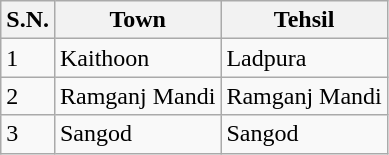<table class="wikitable">
<tr>
<th>S.N.</th>
<th>Town</th>
<th>Tehsil</th>
</tr>
<tr>
<td>1</td>
<td>Kaithoon</td>
<td>Ladpura</td>
</tr>
<tr>
<td>2</td>
<td>Ramganj  Mandi</td>
<td>Ramganj  Mandi</td>
</tr>
<tr>
<td>3</td>
<td>Sangod</td>
<td>Sangod</td>
</tr>
</table>
